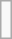<table class="wikitable">
<tr>
<td><br></td>
</tr>
</table>
